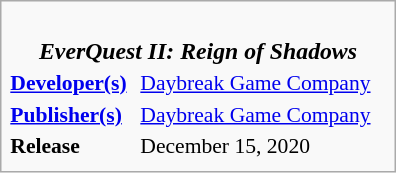<table class="infobox" style="float:right; width:264px; font-size:90%;">
<tr>
<td colspan=2 style="font-size:110%; text-align:center;"><br><strong><em>EverQuest II: Reign of Shadows</em></strong><br></td>
</tr>
<tr>
<td><strong><a href='#'>Developer(s)</a></strong></td>
<td><a href='#'>Daybreak Game Company</a></td>
</tr>
<tr>
<td><strong><a href='#'>Publisher(s)</a></strong></td>
<td><a href='#'>Daybreak Game Company</a></td>
</tr>
<tr>
<td><strong>Release</strong></td>
<td>December 15, 2020</td>
</tr>
<tr>
</tr>
</table>
